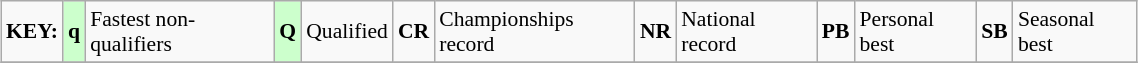<table class="wikitable" style="margin:0.5em auto; font-size:90%;position:relative;" width=60%>
<tr>
<td><strong>KEY:</strong></td>
<td bgcolor=ccffcc align=center><strong>q</strong></td>
<td>Fastest non-qualifiers</td>
<td bgcolor=ccffcc align=center><strong>Q</strong></td>
<td>Qualified</td>
<td align=center><strong>CR</strong></td>
<td>Championships record</td>
<td align=center><strong>NR</strong></td>
<td>National record</td>
<td align=center><strong>PB</strong></td>
<td>Personal best</td>
<td align=center><strong>SB</strong></td>
<td>Seasonal best</td>
</tr>
<tr>
</tr>
</table>
